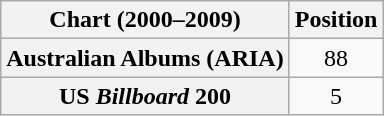<table class="wikitable plainrowheaders" style="text-align:center">
<tr>
<th>Chart (2000–2009)</th>
<th>Position</th>
</tr>
<tr>
<th scope="row">Australian Albums (ARIA)</th>
<td>88</td>
</tr>
<tr>
<th scope="row">US <em>Billboard</em> 200</th>
<td>5</td>
</tr>
</table>
